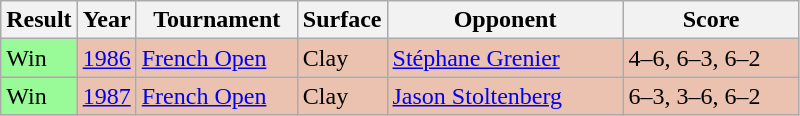<table class="sortable wikitable">
<tr>
<th style="width:40px;">Result</th>
<th style="width:30px;">Year</th>
<th style="width:100px;">Tournament</th>
<th style="width:50px;">Surface</th>
<th style="width:150px;">Opponent</th>
<th style="width:110px;" class="unsortable">Score</th>
</tr>
<tr style="background:#ebc2af;">
<td style="background:#98fb98;">Win</td>
<td><a href='#'>1986</a></td>
<td><a href='#'>French Open</a></td>
<td>Clay</td>
<td> <a href='#'>Stéphane Grenier</a></td>
<td>4–6, 6–3, 6–2</td>
</tr>
<tr style="background:#ebc2af;">
<td style="background:#98fb98;">Win</td>
<td><a href='#'>1987</a></td>
<td><a href='#'>French Open</a></td>
<td>Clay</td>
<td> <a href='#'>Jason Stoltenberg</a></td>
<td>6–3, 3–6, 6–2</td>
</tr>
</table>
